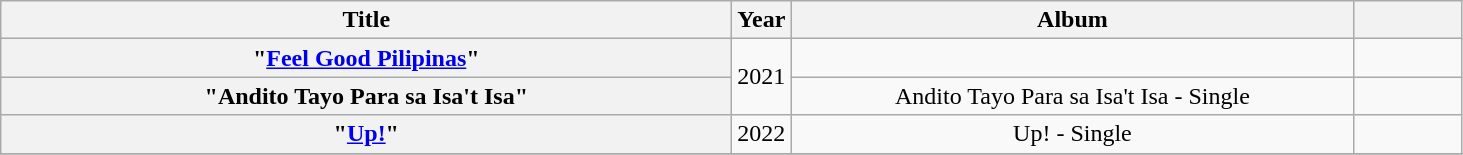<table class="wikitable plainrowheaders" style="text-align:center;">
<tr>
<th scope="col" rowspan="1" style="width:30em;">Title</th>
<th scope="col" rowspan="1" style="width:1em;">Year</th>
<th scope="col" rowspan="1" style="width:23em;">Album</th>
<th scope="col" rowspan="1" style="width:4em;"></th>
</tr>
<tr>
<th scope="row">"<a href='#'>Feel Good Pilipinas</a>" <br></th>
<td rowspan="2">2021</td>
<td></td>
<td></td>
</tr>
<tr>
<th scope="row">"Andito Tayo Para sa Isa't Isa" <br> </th>
<td>Andito Tayo Para sa Isa't Isa - Single</td>
<td></td>
</tr>
<tr>
<th scope="row">"<a href='#'>Up!</a>" <br></th>
<td rowspan="1">2022</td>
<td>Up! - Single</td>
<td></td>
</tr>
<tr>
</tr>
</table>
